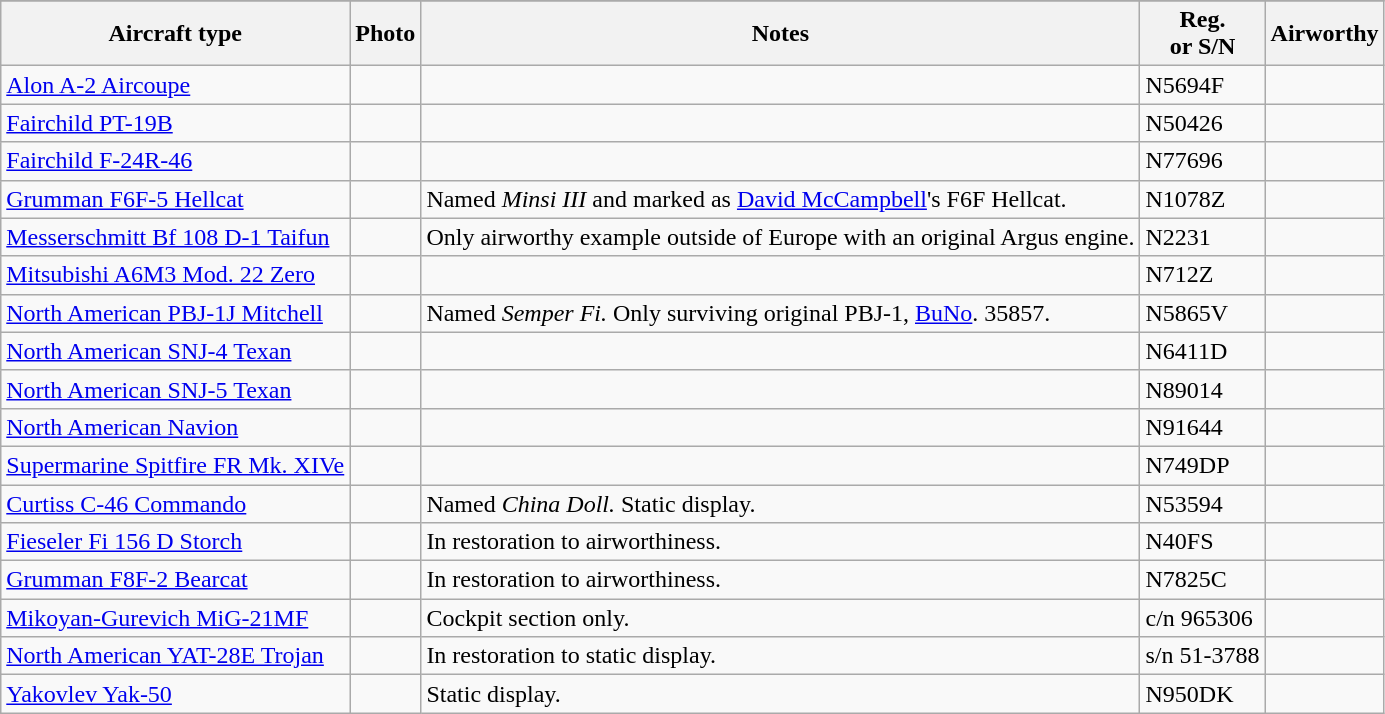<table class="wikitable sortable" style="max-width:59em;">
<tr>
</tr>
<tr>
<th>Aircraft type</th>
<th>Photo</th>
<th>Notes</th>
<th>Reg.<br>or S/N</th>
<th>Airworthy</th>
</tr>
<tr>
<td><a href='#'>Alon A-2 Aircoupe</a></td>
<td></td>
<td></td>
<td>N5694F</td>
<td></td>
</tr>
<tr>
<td><a href='#'>Fairchild PT-19B</a></td>
<td></td>
<td></td>
<td>N50426</td>
<td></td>
</tr>
<tr>
<td><a href='#'>Fairchild F-24R-46</a></td>
<td></td>
<td></td>
<td>N77696</td>
<td></td>
</tr>
<tr>
<td><a href='#'>Grumman F6F-5 Hellcat</a></td>
<td></td>
<td>Named <em>Minsi III</em> and marked as <a href='#'>David McCampbell</a>'s F6F Hellcat.</td>
<td>N1078Z</td>
<td></td>
</tr>
<tr>
<td><a href='#'>Messerschmitt Bf 108 D-1 Taifun</a></td>
<td></td>
<td>Only airworthy example outside of Europe with an original Argus engine.</td>
<td>N2231</td>
<td></td>
</tr>
<tr>
<td><a href='#'>Mitsubishi A6M3 Mod. 22 Zero</a></td>
<td></td>
<td></td>
<td>N712Z</td>
<td></td>
</tr>
<tr>
<td><a href='#'>North American PBJ-1J Mitchell</a></td>
<td></td>
<td>Named <em>Semper Fi.</em> Only surviving original PBJ-1, <a href='#'>BuNo</a>. 35857.</td>
<td>N5865V</td>
<td></td>
</tr>
<tr>
<td><a href='#'>North American SNJ-4 Texan</a></td>
<td></td>
<td></td>
<td>N6411D</td>
<td></td>
</tr>
<tr>
<td><a href='#'>North American SNJ-5 Texan</a></td>
<td></td>
<td></td>
<td>N89014</td>
<td></td>
</tr>
<tr>
<td><a href='#'>North American Navion</a></td>
<td></td>
<td></td>
<td>N91644</td>
<td></td>
</tr>
<tr>
<td><a href='#'>Supermarine Spitfire FR Mk. XIVe</a></td>
<td></td>
<td></td>
<td>N749DP</td>
<td></td>
</tr>
<tr>
<td><a href='#'>Curtiss C-46 Commando</a></td>
<td></td>
<td>Named <em>China Doll.</em> Static display.</td>
<td>N53594</td>
<td></td>
</tr>
<tr>
<td><a href='#'>Fieseler Fi 156 D Storch</a></td>
<td></td>
<td>In restoration to airworthiness.</td>
<td>N40FS</td>
<td></td>
</tr>
<tr>
<td><a href='#'>Grumman F8F-2 Bearcat</a></td>
<td></td>
<td>In restoration to airworthiness.</td>
<td>N7825C</td>
<td></td>
</tr>
<tr>
<td><a href='#'>Mikoyan-Gurevich MiG-21MF</a></td>
<td></td>
<td>Cockpit section only.</td>
<td>c/n 965306</td>
<td></td>
</tr>
<tr>
<td><a href='#'>North American YAT-28E Trojan</a></td>
<td></td>
<td>In restoration to static display.</td>
<td>s/n 51-3788</td>
<td></td>
</tr>
<tr>
<td><a href='#'>Yakovlev Yak-50</a></td>
<td></td>
<td>Static display.</td>
<td>N950DK</td>
<td></td>
</tr>
</table>
